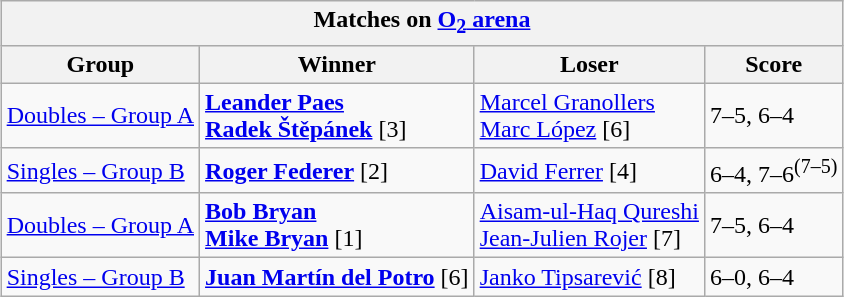<table class="wikitable collapsible uncollapsed" style="margin: 1em auto;" border=1>
<tr>
<th colspan=4><strong>Matches on <a href='#'>O<sub>2</sub> arena</a></strong></th>
</tr>
<tr>
<th>Group</th>
<th>Winner</th>
<th>Loser</th>
<th>Score</th>
</tr>
<tr>
<td><a href='#'>Doubles – Group A</a></td>
<td> <strong><a href='#'>Leander Paes</a></strong> <br>  <strong><a href='#'>Radek Štěpánek</a></strong> [3]</td>
<td> <a href='#'>Marcel Granollers</a> <br>  <a href='#'>Marc López</a> [6]</td>
<td>7–5, 6–4</td>
</tr>
<tr>
<td><a href='#'>Singles – Group B</a></td>
<td> <strong><a href='#'>Roger Federer</a></strong> [2]</td>
<td> <a href='#'>David Ferrer</a> [4]</td>
<td>6–4, 7–6<sup>(7–5)</sup></td>
</tr>
<tr>
<td><a href='#'>Doubles – Group A</a></td>
<td> <strong><a href='#'>Bob Bryan</a></strong> <br>  <strong><a href='#'>Mike Bryan</a></strong> [1]</td>
<td> <a href='#'>Aisam-ul-Haq Qureshi</a> <br>  <a href='#'>Jean-Julien Rojer</a> [7]</td>
<td>7–5, 6–4</td>
</tr>
<tr>
<td><a href='#'>Singles – Group B</a></td>
<td><strong> <a href='#'>Juan Martín del Potro</a></strong> [6]</td>
<td> <a href='#'>Janko Tipsarević</a> [8]</td>
<td>6–0, 6–4</td>
</tr>
</table>
